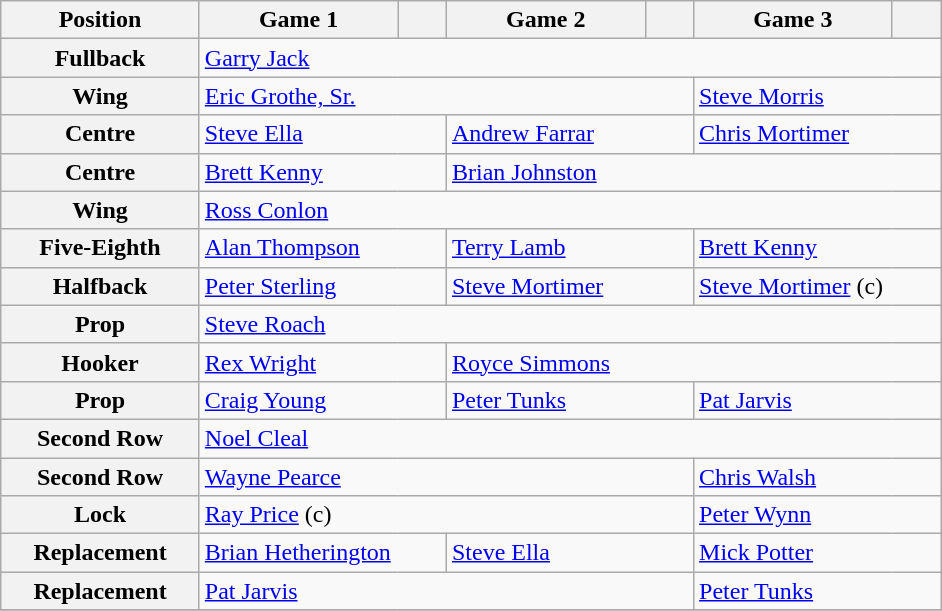<table class="wikitable">
<tr>
<th width="125">Position</th>
<th width="125">Game 1</th>
<th width="25"></th>
<th width="125">Game 2</th>
<th width="25"></th>
<th width="125">Game 3</th>
<th width="25"></th>
</tr>
<tr>
<th>Fullback</th>
<td colspan="6"> <a href='#'>Garry Jack</a></td>
</tr>
<tr>
<th>Wing</th>
<td colspan="4"> <a href='#'>Eric Grothe, Sr.</a></td>
<td colspan="2"> <a href='#'>Steve Morris</a></td>
</tr>
<tr>
<th>Centre</th>
<td colspan="2"> <a href='#'>Steve Ella</a></td>
<td colspan="2"> <a href='#'>Andrew Farrar</a></td>
<td colspan="2"> <a href='#'>Chris Mortimer</a></td>
</tr>
<tr>
<th>Centre</th>
<td colspan="2"> <a href='#'>Brett Kenny</a></td>
<td colspan="4"> <a href='#'>Brian Johnston</a></td>
</tr>
<tr>
<th>Wing</th>
<td colspan="6"> <a href='#'>Ross Conlon</a></td>
</tr>
<tr>
<th>Five-Eighth</th>
<td colspan="2"> <a href='#'>Alan Thompson</a></td>
<td colspan="2"> <a href='#'>Terry Lamb</a></td>
<td colspan="2"> <a href='#'>Brett Kenny</a></td>
</tr>
<tr>
<th>Halfback</th>
<td colspan="2"> <a href='#'>Peter Sterling</a></td>
<td colspan="2"> <a href='#'>Steve Mortimer</a></td>
<td colspan="2"> <a href='#'>Steve Mortimer</a> (c)</td>
</tr>
<tr>
<th>Prop</th>
<td colspan="6"> <a href='#'>Steve Roach</a></td>
</tr>
<tr>
<th>Hooker</th>
<td colspan="2"><a href='#'>Rex Wright</a></td>
<td colspan="4"> <a href='#'>Royce Simmons</a></td>
</tr>
<tr>
<th>Prop</th>
<td colspan="2"> <a href='#'>Craig Young</a></td>
<td colspan="2"> <a href='#'>Peter Tunks</a></td>
<td colspan="2"> <a href='#'>Pat Jarvis</a></td>
</tr>
<tr>
<th>Second Row</th>
<td colspan="6"> <a href='#'>Noel Cleal</a></td>
</tr>
<tr>
<th>Second Row</th>
<td colspan="4"> <a href='#'>Wayne Pearce</a></td>
<td colspan="2"> <a href='#'>Chris Walsh</a></td>
</tr>
<tr>
<th>Lock</th>
<td colspan="4"> <a href='#'>Ray Price</a> (c)</td>
<td colspan="2"> <a href='#'>Peter Wynn</a></td>
</tr>
<tr>
<th>Replacement</th>
<td colspan="2"> <a href='#'>Brian Hetherington</a></td>
<td colspan="2"> <a href='#'>Steve Ella</a></td>
<td colspan="2"> <a href='#'>Mick Potter</a></td>
</tr>
<tr>
<th>Replacement</th>
<td colspan="4"> <a href='#'>Pat Jarvis</a></td>
<td colspan="2"> <a href='#'>Peter Tunks</a></td>
</tr>
<tr>
</tr>
</table>
